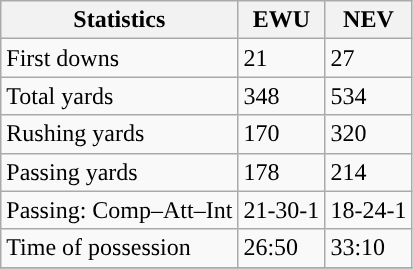<table class="wikitable" style="float: left;">
<tr>
<th>Statistics</th>
<th>EWU</th>
<th>NEV</th>
</tr>
<tr>
<td>First downs</td>
<td>21</td>
<td>27</td>
</tr>
<tr>
<td>Total yards</td>
<td>348</td>
<td>534</td>
</tr>
<tr>
<td>Rushing yards</td>
<td>170</td>
<td>320</td>
</tr>
<tr>
<td>Passing yards</td>
<td>178</td>
<td>214</td>
</tr>
<tr>
<td>Passing: Comp–Att–Int</td>
<td>21-30-1</td>
<td>18-24-1</td>
</tr>
<tr>
<td>Time of possession</td>
<td>26:50</td>
<td>33:10</td>
</tr>
<tr>
</tr>
</table>
